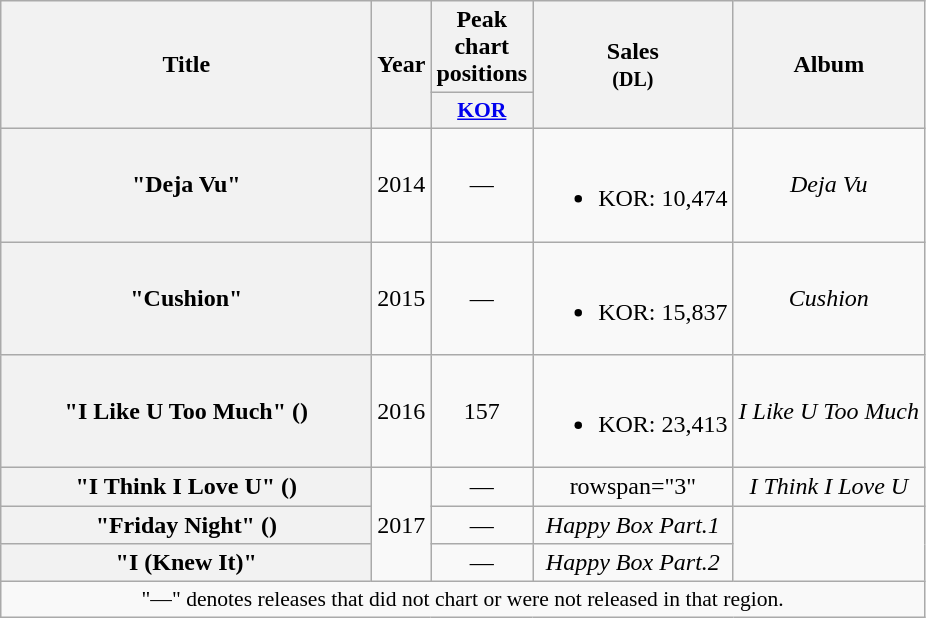<table class="wikitable plainrowheaders" style="text-align:center;">
<tr>
<th scope="col" rowspan="2" style="width:15em;">Title</th>
<th scope="col" rowspan="2">Year</th>
<th scope="col" colspan="1">Peak chart positions</th>
<th scope="col" rowspan="2">Sales<br><small>(DL)</small></th>
<th scope="col" rowspan="2">Album</th>
</tr>
<tr>
<th scope="col" style="width:3em;font-size:90%;"><a href='#'>KOR</a><br></th>
</tr>
<tr>
<th scope="row">"Deja Vu"</th>
<td>2014</td>
<td>—</td>
<td><br><ul><li>KOR: 10,474</li></ul></td>
<td><em>Deja Vu</em></td>
</tr>
<tr>
<th scope="row">"Cushion"</th>
<td>2015</td>
<td>—</td>
<td><br><ul><li>KOR: 15,837</li></ul></td>
<td><em>Cushion</em></td>
</tr>
<tr>
<th scope="row">"I Like U Too Much" ()</th>
<td>2016</td>
<td>157</td>
<td><br><ul><li>KOR: 23,413</li></ul></td>
<td><em>I Like U Too Much</em></td>
</tr>
<tr>
<th scope="row">"I Think I Love U" ()</th>
<td rowspan="3">2017</td>
<td>—</td>
<td>rowspan="3" </td>
<td><em>I Think I Love U</em></td>
</tr>
<tr>
<th scope="row">"Friday Night" ()</th>
<td>—</td>
<td><em>Happy Box Part.1</em></td>
</tr>
<tr>
<th scope="row">"I (Knew It)"</th>
<td>—</td>
<td><em>Happy Box Part.2</em></td>
</tr>
<tr>
<td colspan="5" style="font-size:90%">"—" denotes releases that did not chart or were not released in that region.</td>
</tr>
</table>
